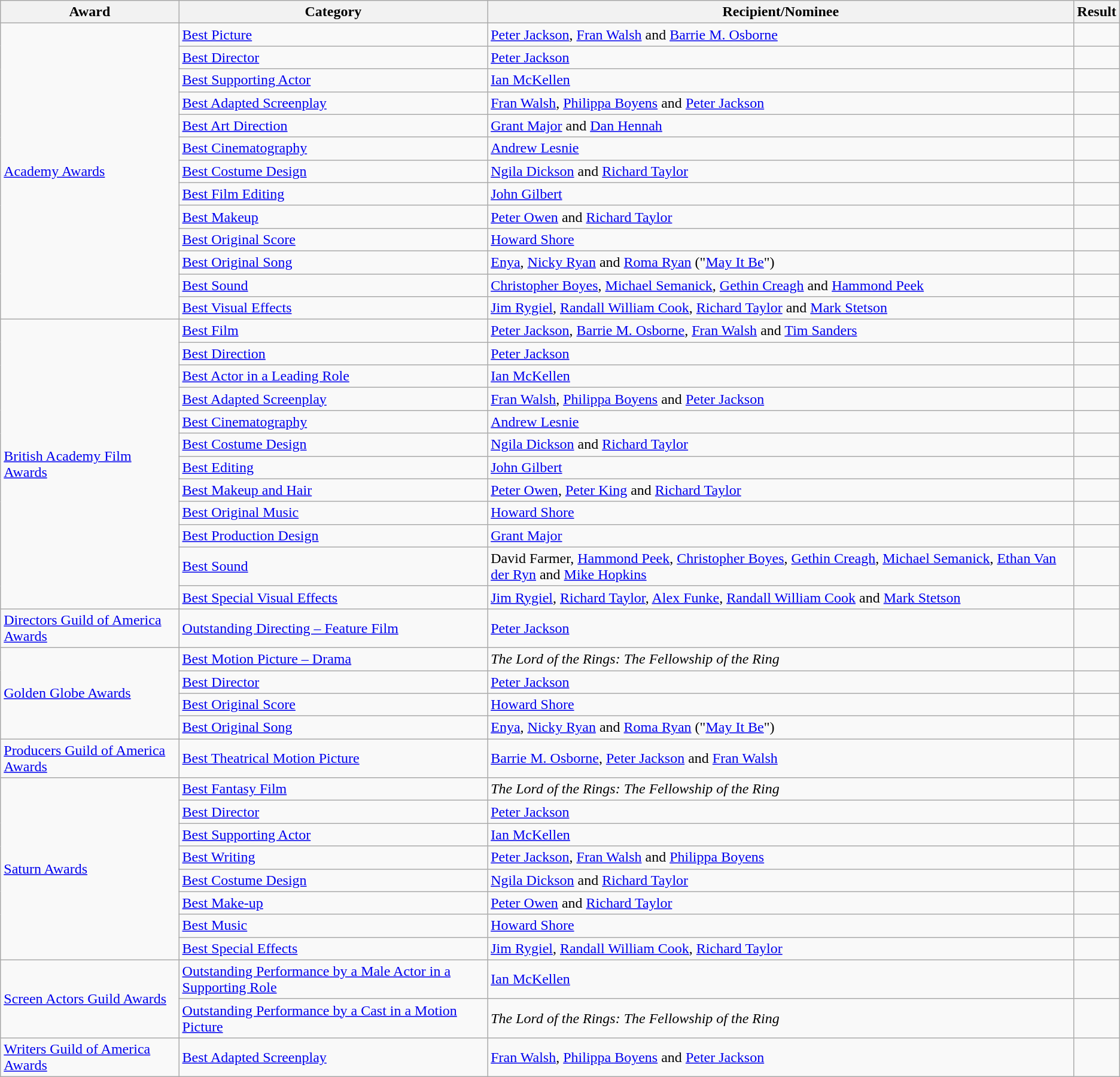<table class="wikitable plainrowheaders sortable">
<tr>
<th scope="col">Award</th>
<th scope="col">Category</th>
<th scope="col">Recipient/Nominee</th>
<th scope="col">Result</th>
</tr>
<tr>
<td rowspan="13"><a href='#'>Academy Awards</a></td>
<td><a href='#'>Best Picture</a></td>
<td><a href='#'>Peter Jackson</a>, <a href='#'>Fran Walsh</a> and <a href='#'>Barrie M. Osborne</a></td>
<td></td>
</tr>
<tr>
<td><a href='#'>Best Director</a></td>
<td><a href='#'>Peter Jackson</a></td>
<td></td>
</tr>
<tr>
<td><a href='#'>Best Supporting Actor</a></td>
<td><a href='#'>Ian McKellen</a></td>
<td></td>
</tr>
<tr>
<td><a href='#'>Best Adapted Screenplay</a></td>
<td><a href='#'>Fran Walsh</a>, <a href='#'>Philippa Boyens</a> and <a href='#'>Peter Jackson</a></td>
<td></td>
</tr>
<tr>
<td><a href='#'>Best Art Direction</a></td>
<td><a href='#'>Grant Major</a> and <a href='#'>Dan Hennah</a></td>
<td></td>
</tr>
<tr>
<td><a href='#'>Best Cinematography</a></td>
<td><a href='#'>Andrew Lesnie</a></td>
<td></td>
</tr>
<tr>
<td><a href='#'>Best Costume Design</a></td>
<td><a href='#'>Ngila Dickson</a> and <a href='#'>Richard Taylor</a></td>
<td></td>
</tr>
<tr>
<td><a href='#'>Best Film Editing</a></td>
<td><a href='#'>John Gilbert</a></td>
<td></td>
</tr>
<tr>
<td><a href='#'>Best Makeup</a></td>
<td><a href='#'>Peter Owen</a> and <a href='#'>Richard Taylor</a></td>
<td></td>
</tr>
<tr>
<td><a href='#'>Best Original Score</a></td>
<td><a href='#'>Howard Shore</a></td>
<td></td>
</tr>
<tr>
<td><a href='#'>Best Original Song</a></td>
<td><a href='#'>Enya</a>, <a href='#'>Nicky Ryan</a> and <a href='#'>Roma Ryan</a> ("<a href='#'>May It Be</a>")</td>
<td></td>
</tr>
<tr>
<td><a href='#'>Best Sound</a></td>
<td><a href='#'>Christopher Boyes</a>, <a href='#'>Michael Semanick</a>, <a href='#'>Gethin Creagh</a> and <a href='#'>Hammond Peek</a></td>
<td></td>
</tr>
<tr>
<td><a href='#'>Best Visual Effects</a></td>
<td><a href='#'>Jim Rygiel</a>, <a href='#'>Randall William Cook</a>, <a href='#'>Richard Taylor</a> and <a href='#'>Mark Stetson</a></td>
<td></td>
</tr>
<tr>
<td rowspan="12"><a href='#'>British Academy Film Awards</a></td>
<td><a href='#'>Best Film</a></td>
<td><a href='#'>Peter Jackson</a>, <a href='#'>Barrie M. Osborne</a>, <a href='#'>Fran Walsh</a> and <a href='#'>Tim Sanders</a></td>
<td></td>
</tr>
<tr>
<td><a href='#'>Best Direction</a></td>
<td><a href='#'>Peter Jackson</a></td>
<td></td>
</tr>
<tr>
<td><a href='#'>Best Actor in a Leading Role</a></td>
<td><a href='#'>Ian McKellen</a></td>
<td></td>
</tr>
<tr>
<td><a href='#'>Best Adapted Screenplay</a></td>
<td><a href='#'>Fran Walsh</a>, <a href='#'>Philippa Boyens</a> and <a href='#'>Peter Jackson</a></td>
<td></td>
</tr>
<tr>
<td><a href='#'>Best Cinematography</a></td>
<td><a href='#'>Andrew Lesnie</a></td>
<td></td>
</tr>
<tr>
<td><a href='#'>Best Costume Design</a></td>
<td><a href='#'>Ngila Dickson</a> and <a href='#'>Richard Taylor</a></td>
<td></td>
</tr>
<tr>
<td><a href='#'>Best Editing</a></td>
<td><a href='#'>John Gilbert</a></td>
<td></td>
</tr>
<tr>
<td><a href='#'>Best Makeup and Hair</a></td>
<td><a href='#'>Peter Owen</a>, <a href='#'>Peter King</a> and <a href='#'>Richard Taylor</a></td>
<td></td>
</tr>
<tr>
<td><a href='#'>Best Original Music</a></td>
<td><a href='#'>Howard Shore</a></td>
<td></td>
</tr>
<tr>
<td><a href='#'>Best Production Design</a></td>
<td><a href='#'>Grant Major</a></td>
<td></td>
</tr>
<tr>
<td><a href='#'>Best Sound</a></td>
<td>David Farmer, <a href='#'>Hammond Peek</a>, <a href='#'>Christopher Boyes</a>, <a href='#'>Gethin Creagh</a>, <a href='#'>Michael Semanick</a>, <a href='#'>Ethan Van der Ryn</a> and <a href='#'>Mike Hopkins</a></td>
<td></td>
</tr>
<tr>
<td><a href='#'>Best Special Visual Effects</a></td>
<td><a href='#'>Jim Rygiel</a>, <a href='#'>Richard Taylor</a>, <a href='#'>Alex Funke</a>, <a href='#'>Randall William Cook</a> and <a href='#'>Mark Stetson</a></td>
<td></td>
</tr>
<tr>
<td><a href='#'>Directors Guild of America Awards</a></td>
<td><a href='#'>Outstanding Directing – Feature Film</a></td>
<td><a href='#'>Peter Jackson</a></td>
<td></td>
</tr>
<tr>
<td rowspan="4"><a href='#'>Golden Globe Awards</a></td>
<td><a href='#'>Best Motion Picture – Drama</a></td>
<td><em>The Lord of the Rings: The Fellowship of the Ring</em></td>
<td></td>
</tr>
<tr>
<td><a href='#'>Best Director</a></td>
<td><a href='#'>Peter Jackson</a></td>
<td></td>
</tr>
<tr>
<td><a href='#'>Best Original Score</a></td>
<td><a href='#'>Howard Shore</a></td>
<td></td>
</tr>
<tr>
<td><a href='#'>Best Original Song</a></td>
<td><a href='#'>Enya</a>, <a href='#'>Nicky Ryan</a> and <a href='#'>Roma Ryan</a> ("<a href='#'>May It Be</a>")</td>
<td></td>
</tr>
<tr>
<td><a href='#'>Producers Guild of America Awards</a></td>
<td><a href='#'>Best Theatrical Motion Picture</a></td>
<td><a href='#'>Barrie M. Osborne</a>, <a href='#'>Peter Jackson</a> and <a href='#'>Fran Walsh</a></td>
<td></td>
</tr>
<tr>
<td rowspan="8"><a href='#'>Saturn Awards</a></td>
<td><a href='#'>Best Fantasy Film</a></td>
<td><em>The Lord of the Rings: The Fellowship of the Ring</em></td>
<td></td>
</tr>
<tr>
<td><a href='#'>Best Director</a></td>
<td><a href='#'>Peter Jackson</a></td>
<td></td>
</tr>
<tr>
<td><a href='#'>Best Supporting Actor</a></td>
<td><a href='#'>Ian McKellen</a></td>
<td></td>
</tr>
<tr>
<td><a href='#'>Best Writing</a></td>
<td><a href='#'>Peter Jackson</a>, <a href='#'>Fran Walsh</a> and <a href='#'>Philippa Boyens</a></td>
<td></td>
</tr>
<tr>
<td><a href='#'>Best Costume Design</a></td>
<td><a href='#'>Ngila Dickson</a> and <a href='#'>Richard Taylor</a></td>
<td></td>
</tr>
<tr>
<td><a href='#'>Best Make-up</a></td>
<td><a href='#'>Peter Owen</a> and <a href='#'>Richard Taylor</a></td>
<td></td>
</tr>
<tr>
<td><a href='#'>Best Music</a></td>
<td><a href='#'>Howard Shore</a></td>
<td></td>
</tr>
<tr>
<td><a href='#'>Best Special Effects</a></td>
<td><a href='#'>Jim Rygiel</a>, <a href='#'>Randall William Cook</a>, <a href='#'>Richard Taylor</a></td>
<td></td>
</tr>
<tr>
<td rowspan="2"><a href='#'>Screen Actors Guild Awards</a></td>
<td><a href='#'>Outstanding Performance by a Male Actor in a Supporting Role</a></td>
<td><a href='#'>Ian McKellen</a></td>
<td></td>
</tr>
<tr>
<td><a href='#'>Outstanding Performance by a Cast in a Motion Picture</a></td>
<td><em>The Lord of the Rings: The Fellowship of the Ring</em></td>
<td></td>
</tr>
<tr>
<td><a href='#'>Writers Guild of America Awards</a></td>
<td><a href='#'>Best Adapted Screenplay</a></td>
<td><a href='#'>Fran Walsh</a>, <a href='#'>Philippa Boyens</a> and <a href='#'>Peter Jackson</a></td>
<td></td>
</tr>
</table>
